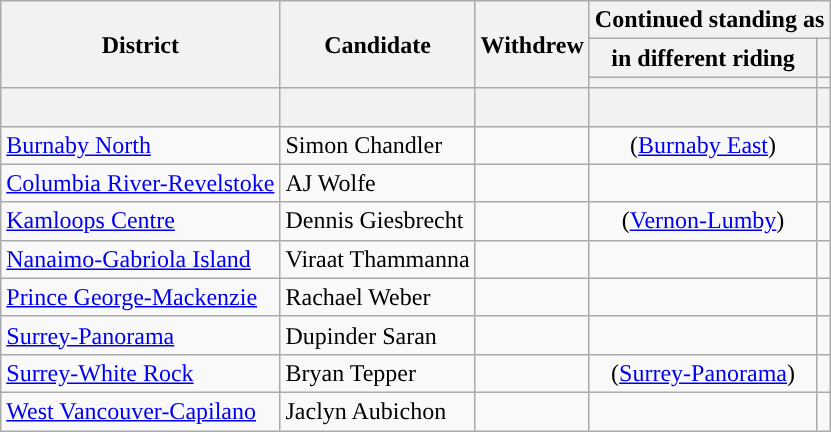<table class="wikitable sortable mw-collapsible" style="text-align:center;">
<tr>
<th rowspan="3">District</th>
<th rowspan="3">Candidate</th>
<th rowspan="3">Withdrew</th>
<th colspan="3">Continued standing as</th>
</tr>
<tr>
<th> in different riding</th>
<th></th>
</tr>
<tr>
<th style="background-color:"></th>
<th style="background-color:"></th>
</tr>
<tr>
<th> </th>
<th></th>
<th></th>
<th></th>
<th></th>
</tr>
<tr>
<td style="text-align:left;"><a href='#'>Burnaby North</a></td>
<td style="text-align:left;">Simon Chandler</td>
<td></td>
<td> (<a href='#'>Burnaby East</a>)</td>
<td></td>
</tr>
<tr>
<td style="text-align:left;"><a href='#'>Columbia River-Revelstoke</a></td>
<td style="text-align:left;">AJ Wolfe</td>
<td></td>
<td></td>
<td></td>
</tr>
<tr>
<td style="text-align:left;"><a href='#'>Kamloops Centre</a></td>
<td style="text-align:left;">Dennis Giesbrecht</td>
<td></td>
<td> (<a href='#'>Vernon-Lumby</a>)</td>
<td></td>
</tr>
<tr>
<td style="text-align:left;"><a href='#'>Nanaimo-Gabriola Island</a></td>
<td style="text-align:left;">Viraat Thammanna</td>
<td></td>
<td></td>
<td></td>
</tr>
<tr>
<td style="text-align:left;"><a href='#'>Prince George-Mackenzie</a></td>
<td style="text-align:left;">Rachael Weber</td>
<td></td>
<td></td>
<td></td>
</tr>
<tr>
<td style="text-align:left;"><a href='#'>Surrey-Panorama</a></td>
<td style="text-align:left;">Dupinder Saran</td>
<td></td>
<td></td>
<td></td>
</tr>
<tr>
<td style="text-align:left;"><a href='#'>Surrey-White Rock</a></td>
<td style="text-align:left;">Bryan Tepper</td>
<td></td>
<td> (<a href='#'>Surrey-Panorama</a>)</td>
<td></td>
</tr>
<tr>
<td style="text-align:left;"><a href='#'>West Vancouver-Capilano</a></td>
<td style="text-align:left;">Jaclyn Aubichon</td>
<td></td>
<td></td>
<td></td>
</tr>
</table>
